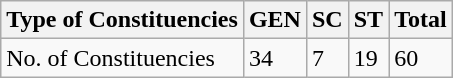<table class="wikitable">
<tr>
<th>Type of Constituencies</th>
<th>GEN</th>
<th>SC</th>
<th>ST</th>
<th>Total</th>
</tr>
<tr>
<td>No. of Constituencies</td>
<td>34</td>
<td>7</td>
<td>19</td>
<td>60</td>
</tr>
</table>
